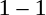<table style="text-align:center">
<tr>
<th width=200></th>
<th width=100></th>
<th width=200></th>
</tr>
<tr>
<td align=right></td>
<td>1 – 1</td>
<td align=left></td>
</tr>
</table>
